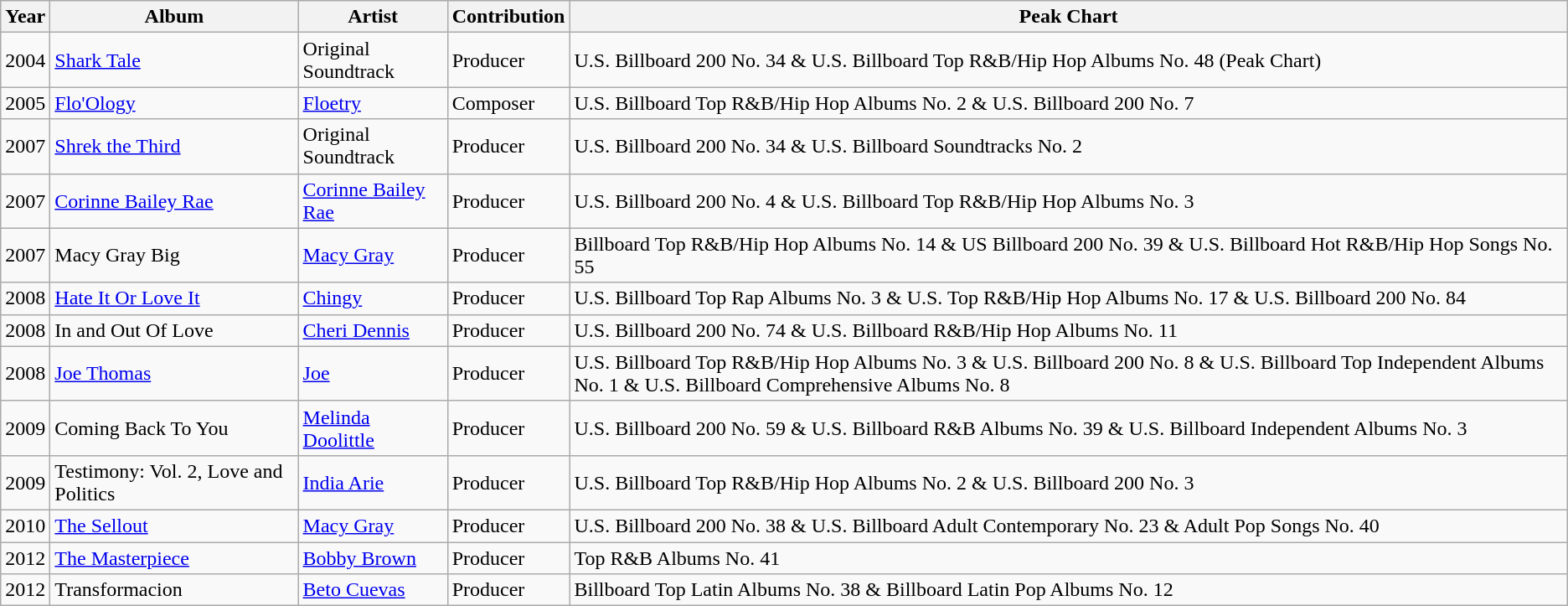<table class="wikitable">
<tr>
<th>Year</th>
<th>Album</th>
<th>Artist</th>
<th>Contribution</th>
<th>Peak Chart</th>
</tr>
<tr>
<td>2004</td>
<td><a href='#'>Shark Tale</a></td>
<td>Original Soundtrack</td>
<td>Producer</td>
<td>U.S. Billboard 200 No. 34 & U.S. Billboard Top R&B/Hip Hop Albums No. 48 (Peak Chart)</td>
</tr>
<tr>
<td>2005</td>
<td><a href='#'>Flo'Ology</a></td>
<td><a href='#'>Floetry</a></td>
<td>Composer</td>
<td>U.S. Billboard Top R&B/Hip Hop Albums No. 2 & U.S. Billboard 200 No. 7</td>
</tr>
<tr>
<td>2007</td>
<td><a href='#'>Shrek the Third</a></td>
<td>Original Soundtrack</td>
<td>Producer</td>
<td>U.S. Billboard 200 No. 34 & U.S. Billboard Soundtracks No. 2</td>
</tr>
<tr>
<td>2007</td>
<td><a href='#'>Corinne Bailey Rae</a></td>
<td><a href='#'>Corinne Bailey Rae</a></td>
<td>Producer</td>
<td>U.S. Billboard 200 No. 4 & U.S. Billboard Top R&B/Hip Hop Albums No. 3</td>
</tr>
<tr>
<td>2007</td>
<td>Macy Gray Big</td>
<td><a href='#'>Macy Gray</a></td>
<td>Producer</td>
<td>Billboard Top R&B/Hip Hop Albums No. 14 & US Billboard 200 No. 39 & U.S. Billboard Hot R&B/Hip Hop Songs No. 55</td>
</tr>
<tr>
<td>2008</td>
<td><a href='#'>Hate It Or Love It</a></td>
<td><a href='#'>Chingy</a></td>
<td>Producer</td>
<td>U.S. Billboard Top Rap Albums No. 3 & U.S. Top R&B/Hip Hop Albums No. 17 & U.S. Billboard 200 No. 84</td>
</tr>
<tr>
<td>2008</td>
<td>In and Out Of Love</td>
<td><a href='#'>Cheri Dennis</a></td>
<td>Producer</td>
<td>U.S. Billboard 200 No. 74 & U.S. Billboard R&B/Hip Hop Albums No. 11</td>
</tr>
<tr>
<td>2008</td>
<td><a href='#'>Joe Thomas</a></td>
<td><a href='#'>Joe</a></td>
<td>Producer</td>
<td>U.S. Billboard Top R&B/Hip Hop Albums No. 3 & U.S. Billboard 200 No. 8 & U.S. Billboard Top Independent Albums No. 1 & U.S. Billboard Comprehensive Albums No. 8</td>
</tr>
<tr>
<td>2009</td>
<td>Coming Back To You</td>
<td><a href='#'>Melinda Doolittle</a></td>
<td>Producer</td>
<td>U.S. Billboard 200 No. 59 & U.S. Billboard R&B Albums No. 39 & U.S. Billboard Independent Albums No. 3</td>
</tr>
<tr>
<td>2009</td>
<td>Testimony: Vol. 2, Love and Politics</td>
<td><a href='#'>India Arie</a></td>
<td>Producer</td>
<td>U.S. Billboard Top R&B/Hip Hop Albums No. 2 & U.S. Billboard 200 No. 3</td>
</tr>
<tr>
<td>2010</td>
<td><a href='#'>The Sellout</a></td>
<td><a href='#'>Macy Gray</a></td>
<td>Producer</td>
<td>U.S. Billboard 200 No. 38 & U.S. Billboard Adult Contemporary No. 23 & Adult Pop Songs No. 40</td>
</tr>
<tr>
<td>2012</td>
<td><a href='#'>The Masterpiece</a></td>
<td><a href='#'>Bobby Brown</a></td>
<td>Producer</td>
<td>Top R&B Albums No. 41</td>
</tr>
<tr>
<td>2012</td>
<td>Transformacion</td>
<td><a href='#'>Beto Cuevas</a></td>
<td>Producer</td>
<td>Billboard Top Latin Albums No. 38 & Billboard Latin Pop Albums No. 12</td>
</tr>
</table>
